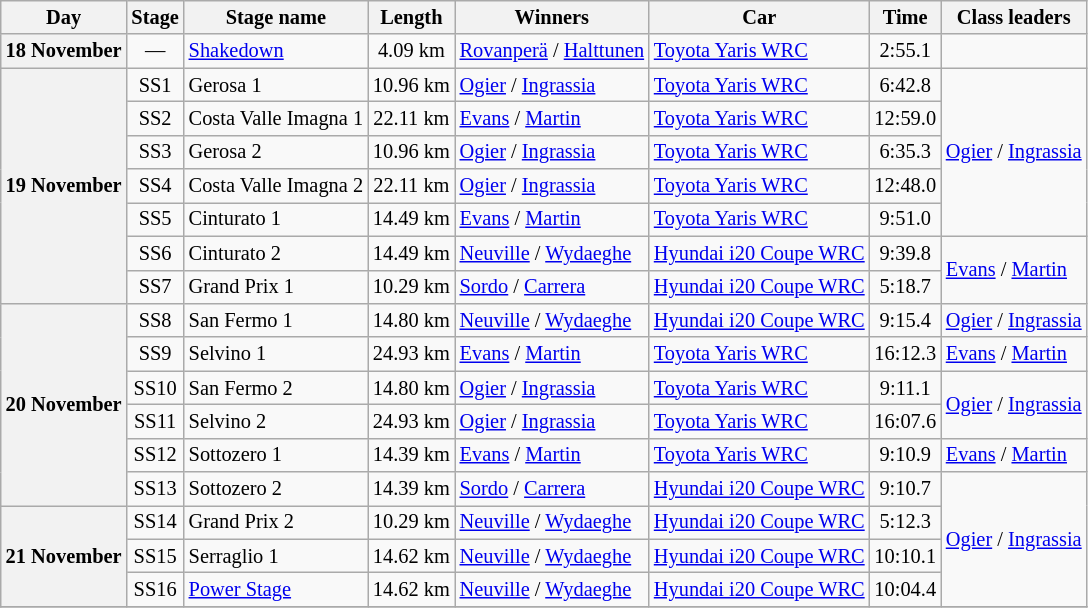<table class="wikitable" style="font-size: 85%;">
<tr>
<th>Day</th>
<th>Stage</th>
<th>Stage name</th>
<th>Length</th>
<th>Winners</th>
<th>Car</th>
<th>Time</th>
<th>Class leaders</th>
</tr>
<tr>
<th nowrap>18 November</th>
<td align="center">—</td>
<td><a href='#'>Shakedown</a></td>
<td align="center">4.09 km</td>
<td><a href='#'>Rovanperä</a> / <a href='#'>Halttunen</a></td>
<td><a href='#'>Toyota Yaris WRC</a></td>
<td align="center">2:55.1</td>
<td></td>
</tr>
<tr>
<th rowspan="7">19 November</th>
<td align="center">SS1</td>
<td>Gerosa 1</td>
<td align="center">10.96 km</td>
<td><a href='#'>Ogier</a> / <a href='#'>Ingrassia</a></td>
<td><a href='#'>Toyota Yaris WRC</a></td>
<td align="center">6:42.8</td>
<td rowspan="5"><a href='#'>Ogier</a> / <a href='#'>Ingrassia</a></td>
</tr>
<tr>
<td align="center">SS2</td>
<td>Costa Valle Imagna 1</td>
<td align="center">22.11 km</td>
<td><a href='#'>Evans</a> / <a href='#'>Martin</a></td>
<td><a href='#'>Toyota Yaris WRC</a></td>
<td align="center">12:59.0</td>
</tr>
<tr>
<td align="center">SS3</td>
<td>Gerosa 2</td>
<td align="center">10.96 km</td>
<td><a href='#'>Ogier</a> / <a href='#'>Ingrassia</a></td>
<td><a href='#'>Toyota Yaris WRC</a></td>
<td align="center">6:35.3</td>
</tr>
<tr>
<td align="center">SS4</td>
<td>Costa Valle Imagna 2</td>
<td align="center">22.11 km</td>
<td><a href='#'>Ogier</a> / <a href='#'>Ingrassia</a></td>
<td><a href='#'>Toyota Yaris WRC</a></td>
<td align="center">12:48.0</td>
</tr>
<tr>
<td align="center">SS5</td>
<td>Cinturato 1</td>
<td align="center">14.49 km</td>
<td><a href='#'>Evans</a> / <a href='#'>Martin</a></td>
<td><a href='#'>Toyota Yaris WRC</a></td>
<td align="center">9:51.0</td>
</tr>
<tr>
<td align="center">SS6</td>
<td>Cinturato 2</td>
<td align="center">14.49 km</td>
<td><a href='#'>Neuville</a> / <a href='#'>Wydaeghe</a></td>
<td><a href='#'>Hyundai i20 Coupe WRC</a></td>
<td align="center">9:39.8</td>
<td rowspan="2"><a href='#'>Evans</a> / <a href='#'>Martin</a></td>
</tr>
<tr>
<td align="center">SS7</td>
<td>Grand Prix 1</td>
<td align="center">10.29 km</td>
<td><a href='#'>Sordo</a> / <a href='#'>Carrera</a></td>
<td><a href='#'>Hyundai i20 Coupe WRC</a></td>
<td align="center">5:18.7</td>
</tr>
<tr>
<th rowspan="6">20 November</th>
<td align="center">SS8</td>
<td>San Fermo 1</td>
<td align="center">14.80 km</td>
<td><a href='#'>Neuville</a> / <a href='#'>Wydaeghe</a></td>
<td><a href='#'>Hyundai i20 Coupe WRC</a></td>
<td align="center">9:15.4</td>
<td><a href='#'>Ogier</a> / <a href='#'>Ingrassia</a></td>
</tr>
<tr>
<td align="center">SS9</td>
<td>Selvino 1</td>
<td align="center">24.93 km</td>
<td><a href='#'>Evans</a> / <a href='#'>Martin</a></td>
<td><a href='#'>Toyota Yaris WRC</a></td>
<td align="center">16:12.3</td>
<td><a href='#'>Evans</a> / <a href='#'>Martin</a></td>
</tr>
<tr>
<td align="center">SS10</td>
<td>San Fermo 2</td>
<td align="center">14.80 km</td>
<td><a href='#'>Ogier</a> / <a href='#'>Ingrassia</a></td>
<td><a href='#'>Toyota Yaris WRC</a></td>
<td align="center">9:11.1</td>
<td rowspan="2"><a href='#'>Ogier</a> / <a href='#'>Ingrassia</a></td>
</tr>
<tr>
<td align="center">SS11</td>
<td>Selvino 2</td>
<td align="center">24.93 km</td>
<td><a href='#'>Ogier</a> / <a href='#'>Ingrassia</a></td>
<td><a href='#'>Toyota Yaris WRC</a></td>
<td align="center">16:07.6</td>
</tr>
<tr>
<td align="center">SS12</td>
<td>Sottozero 1</td>
<td align="center">14.39 km</td>
<td><a href='#'>Evans</a> / <a href='#'>Martin</a></td>
<td><a href='#'>Toyota Yaris WRC</a></td>
<td align="center">9:10.9</td>
<td><a href='#'>Evans</a> / <a href='#'>Martin</a></td>
</tr>
<tr>
<td align="center">SS13</td>
<td>Sottozero 2</td>
<td align="center">14.39 km</td>
<td><a href='#'>Sordo</a> / <a href='#'>Carrera</a></td>
<td><a href='#'>Hyundai i20 Coupe WRC</a></td>
<td align="center">9:10.7</td>
<td rowspan=4><a href='#'>Ogier</a> / <a href='#'>Ingrassia</a></td>
</tr>
<tr>
<th rowspan="3">21 November</th>
<td align="center">SS14</td>
<td>Grand Prix 2</td>
<td align="center">10.29 km</td>
<td><a href='#'>Neuville</a> / <a href='#'>Wydaeghe</a></td>
<td><a href='#'>Hyundai i20 Coupe WRC</a></td>
<td align="center">5:12.3</td>
</tr>
<tr>
<td align="center">SS15</td>
<td>Serraglio 1</td>
<td align="center">14.62 km</td>
<td><a href='#'>Neuville</a> / <a href='#'>Wydaeghe</a></td>
<td><a href='#'>Hyundai i20 Coupe WRC</a></td>
<td align="center">10:10.1</td>
</tr>
<tr>
<td align="center">SS16</td>
<td><a href='#'>Power Stage</a></td>
<td align="center">14.62 km</td>
<td><a href='#'>Neuville</a> / <a href='#'>Wydaeghe</a></td>
<td><a href='#'>Hyundai i20 Coupe WRC</a></td>
<td align="center">10:04.4</td>
</tr>
<tr>
</tr>
</table>
